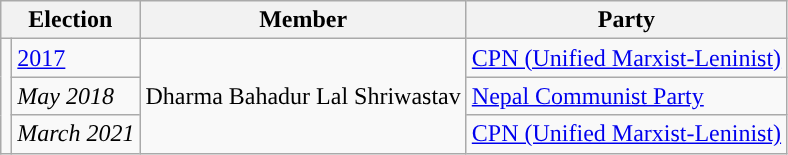<table class="wikitable">
<tr>
<th colspan="2">Election</th>
<th>Member</th>
<th>Party</th>
</tr>
<tr>
<td rowspan="3" style="background-color:"></td>
<td><a href='#'>2017</a></td>
<td rowspan="3">Dharma Bahadur Lal Shriwastav</td>
<td><a href='#'>CPN (Unified Marxist-Leninist)</a></td>
</tr>
<tr>
<td><em>May 2018</em></td>
<td><a href='#'>Nepal Communist Party</a></td>
</tr>
<tr>
<td><em>March 2021</em></td>
<td><a href='#'>CPN (Unified Marxist-Leninist)</a></td>
</tr>
</table>
